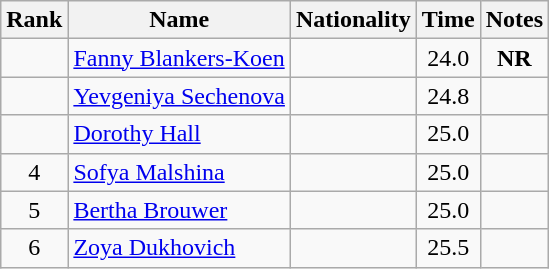<table class="wikitable sortable" style="text-align:center">
<tr>
<th>Rank</th>
<th>Name</th>
<th>Nationality</th>
<th>Time</th>
<th>Notes</th>
</tr>
<tr>
<td></td>
<td align=left><a href='#'>Fanny Blankers-Koen</a></td>
<td align=left></td>
<td>24.0</td>
<td><strong>NR</strong></td>
</tr>
<tr>
<td></td>
<td align=left><a href='#'>Yevgeniya Sechenova</a></td>
<td align=left></td>
<td>24.8</td>
<td></td>
</tr>
<tr>
<td></td>
<td align=left><a href='#'>Dorothy Hall</a></td>
<td align=left></td>
<td>25.0</td>
<td></td>
</tr>
<tr>
<td>4</td>
<td align=left><a href='#'>Sofya Malshina</a></td>
<td align=left></td>
<td>25.0</td>
<td></td>
</tr>
<tr>
<td>5</td>
<td align=left><a href='#'>Bertha Brouwer</a></td>
<td align=left></td>
<td>25.0</td>
<td></td>
</tr>
<tr>
<td>6</td>
<td align=left><a href='#'>Zoya Dukhovich</a></td>
<td align=left></td>
<td>25.5</td>
<td></td>
</tr>
</table>
